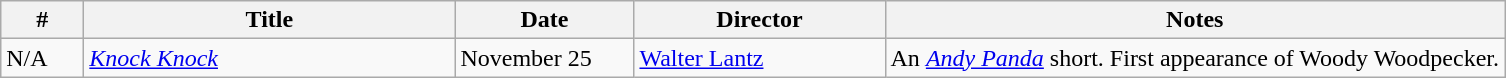<table class="wikitable">
<tr>
<th style="width:3em">#</th>
<th style="width:15em">Title</th>
<th style="width:7em">Date</th>
<th style="width:10em">Director</th>
<th>Notes</th>
</tr>
<tr>
<td>N/A</td>
<td><em><a href='#'>Knock Knock</a></em></td>
<td>November 25</td>
<td><a href='#'>Walter Lantz</a></td>
<td>An <em><a href='#'>Andy Panda</a></em> short. First appearance of Woody Woodpecker.</td>
</tr>
</table>
